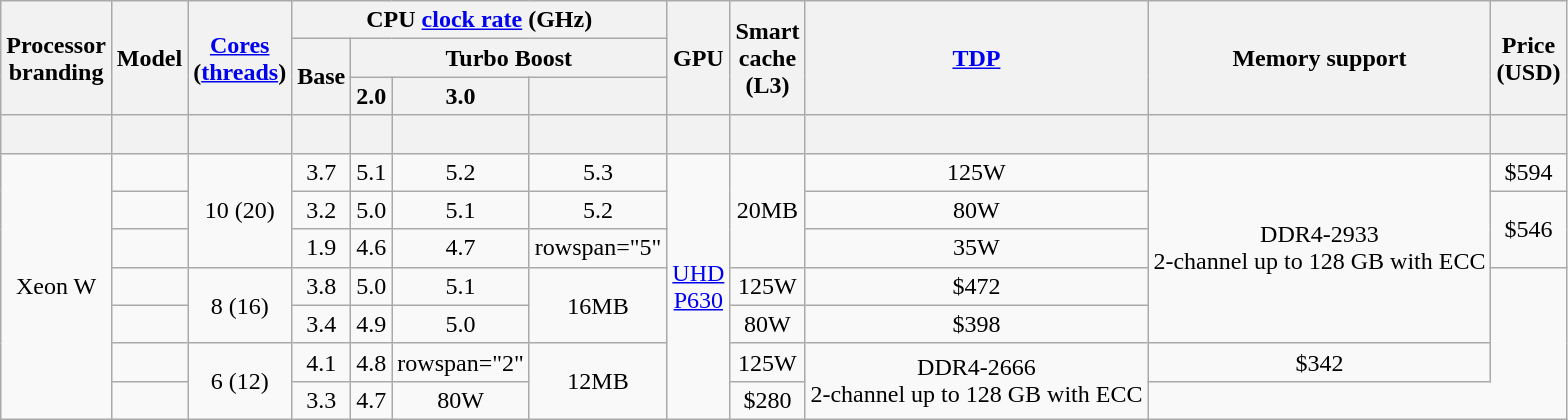<table class="wikitable sortable hover-highlight" style="text-align: center;">
<tr>
<th rowspan="3">Processor<br>branding</th>
<th rowspan="3">Model</th>
<th rowspan="3"><a href='#'>Cores</a> <br> (<a href='#'>threads</a>)</th>
<th colspan="4">CPU <a href='#'>clock rate</a> (GHz)</th>
<th rowspan="3">GPU</th>
<th rowspan="3">Smart <br> cache <br> (L3)</th>
<th rowspan="3"><a href='#'>TDP</a></th>
<th rowspan="3">Memory support</th>
<th rowspan="3">Price <br> (USD)</th>
</tr>
<tr>
<th rowspan="2">Base</th>
<th colspan="3">Turbo Boost</th>
</tr>
<tr>
<th>2.0</th>
<th>3.0</th>
<th></th>
</tr>
<tr>
<th style="background-position:center"><br></th>
<th style="background-position:center"></th>
<th style="background-position:center"></th>
<th style="background-position:center"></th>
<th style="background-position:center"></th>
<th style="background-position:center"></th>
<th style="background-position:center"></th>
<th style="background-position:center"></th>
<th style="background-position:center"></th>
<th style="background-position:center"></th>
<th style="background-position:center"></th>
<th style="background-position:center"></th>
</tr>
<tr>
<td rowspan="7">Xeon W</td>
<td></td>
<td rowspan="3">10 (20)</td>
<td>3.7</td>
<td>5.1</td>
<td>5.2</td>
<td>5.3</td>
<td rowspan="7"><a href='#'>UHD</a><br><a href='#'>P630</a></td>
<td rowspan="3">20MB</td>
<td>125W</td>
<td rowspan="5">DDR4-2933<br>2-channel
up to 128 GB
with ECC</td>
<td>$594</td>
</tr>
<tr>
<td></td>
<td>3.2</td>
<td>5.0</td>
<td>5.1</td>
<td>5.2</td>
<td>80W</td>
<td rowspan="2">$546</td>
</tr>
<tr>
<td></td>
<td>1.9</td>
<td>4.6</td>
<td>4.7</td>
<td>rowspan="5" </td>
<td>35W</td>
</tr>
<tr>
<td></td>
<td rowspan="2">8 (16)</td>
<td>3.8</td>
<td>5.0</td>
<td>5.1</td>
<td rowspan="2">16MB</td>
<td>125W</td>
<td>$472</td>
</tr>
<tr>
<td></td>
<td>3.4</td>
<td>4.9</td>
<td>5.0</td>
<td>80W</td>
<td>$398</td>
</tr>
<tr>
<td></td>
<td rowspan="2">6 (12)</td>
<td>4.1</td>
<td>4.8</td>
<td>rowspan="2" </td>
<td rowspan="2">12MB</td>
<td>125W</td>
<td rowspan="2">DDR4-2666<br>2-channel
up to 128 GB
with ECC</td>
<td>$342</td>
</tr>
<tr>
<td></td>
<td>3.3</td>
<td>4.7</td>
<td>80W</td>
<td>$280</td>
</tr>
</table>
